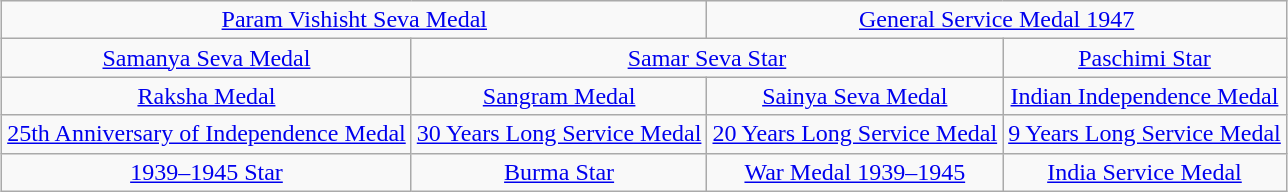<table class="wikitable" style="margin:1em auto; text-align:center;">
<tr>
<td colspan="2"><a href='#'>Param Vishisht Seva Medal</a></td>
<td colspan="2"><a href='#'>General Service Medal 1947</a></td>
</tr>
<tr>
<td><a href='#'>Samanya Seva Medal</a></td>
<td colspan="2"><a href='#'>Samar Seva Star</a></td>
<td><a href='#'>Paschimi Star</a></td>
</tr>
<tr>
<td><a href='#'>Raksha Medal</a></td>
<td><a href='#'>Sangram Medal</a></td>
<td><a href='#'>Sainya Seva Medal</a></td>
<td><a href='#'>Indian Independence Medal</a></td>
</tr>
<tr>
<td><a href='#'>25th Anniversary of Independence Medal</a></td>
<td><a href='#'>30 Years Long Service Medal</a></td>
<td><a href='#'>20 Years Long Service Medal</a></td>
<td><a href='#'>9 Years Long Service Medal</a></td>
</tr>
<tr>
<td><a href='#'>1939–1945 Star</a></td>
<td><a href='#'>Burma Star</a></td>
<td><a href='#'>War Medal 1939–1945</a></td>
<td><a href='#'>India Service Medal</a></td>
</tr>
</table>
